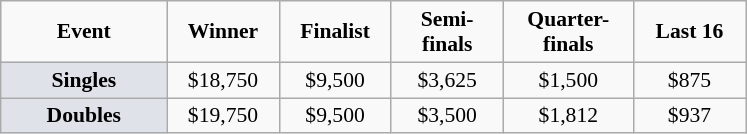<table class="wikitable" style="font-size:90%; text-align:center">
<tr>
<td width="104px"><strong>Event</strong></td>
<td width="68px"><strong>Winner</strong></td>
<td width="68px"><strong>Finalist</strong></td>
<td width="68px"><strong>Semi-finals</strong></td>
<td width="80px"><strong>Quarter-finals</strong></td>
<td width="68px"><strong>Last 16</strong></td>
</tr>
<tr>
<td bgcolor="#dfe2e9"><strong>Singles</strong></td>
<td>$18,750</td>
<td>$9,500</td>
<td>$3,625</td>
<td>$1,500</td>
<td>$875</td>
</tr>
<tr>
<td bgcolor="#dfe2e9"><strong>Doubles</strong></td>
<td>$19,750</td>
<td>$9,500</td>
<td>$3,500</td>
<td>$1,812</td>
<td>$937</td>
</tr>
</table>
